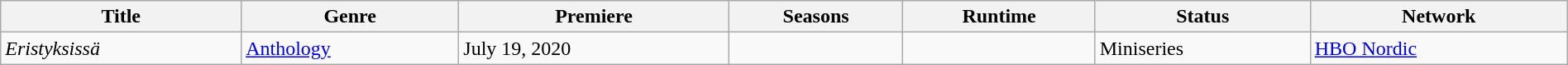<table class="wikitable sortable" style="width:100%">
<tr>
<th>Title</th>
<th>Genre</th>
<th>Premiere</th>
<th>Seasons</th>
<th>Runtime</th>
<th>Status</th>
<th>Network</th>
</tr>
<tr>
<td><em>Eristyksissä</em></td>
<td><a href='#'>Anthology</a></td>
<td>July 19, 2020</td>
<td></td>
<td></td>
<td>Miniseries</td>
<td><a href='#'>HBO Nordic</a></td>
</tr>
</table>
